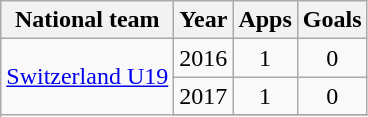<table class="wikitable" style="text-align:center">
<tr>
<th>National team</th>
<th>Year</th>
<th>Apps</th>
<th>Goals</th>
</tr>
<tr>
<td rowspan="12"><a href='#'>Switzerland U19</a></td>
<td>2016</td>
<td>1</td>
<td>0</td>
</tr>
<tr>
<td>2017</td>
<td>1</td>
<td>0</td>
</tr>
<tr>
</tr>
</table>
